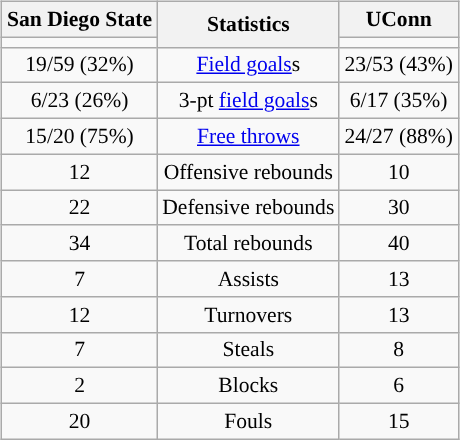<table style="width:100%;">
<tr>
<td valign=top align=right width=33%><br>











</td>
<td style="vertical-align:top; align:center; width:33%;"><br><table style="width:100%;">
<tr>
<td style="width=50%;"></td>
<td></td>
<td style="width=50%;"></td>
</tr>
</table>
<table class="wikitable" style="font-size:90%; text-align:center; margin:auto;" align=center>
<tr>
<th>San Diego State</th>
<th rowspan=2>Statistics</th>
<th>UConn</th>
</tr>
<tr>
<td style="background:#"></td>
<td style="background:#"></td>
</tr>
<tr>
<td>19/59 (32%)</td>
<td><a href='#'>Field goals</a>s</td>
<td>23/53 (43%)</td>
</tr>
<tr>
<td>6/23 (26%)</td>
<td>3-pt <a href='#'>field goals</a>s</td>
<td>6/17 (35%)</td>
</tr>
<tr>
<td>15/20 (75%)</td>
<td><a href='#'>Free throws</a></td>
<td>24/27 (88%)</td>
</tr>
<tr>
<td>12</td>
<td>Offensive rebounds</td>
<td>10</td>
</tr>
<tr>
<td>22</td>
<td>Defensive rebounds</td>
<td>30</td>
</tr>
<tr>
<td>34</td>
<td>Total rebounds</td>
<td>40</td>
</tr>
<tr>
<td>7</td>
<td>Assists</td>
<td>13</td>
</tr>
<tr>
<td>12</td>
<td>Turnovers</td>
<td>13</td>
</tr>
<tr>
<td>7</td>
<td>Steals</td>
<td>8</td>
</tr>
<tr>
<td>2</td>
<td>Blocks</td>
<td>6</td>
</tr>
<tr>
<td>20</td>
<td>Fouls</td>
<td>15</td>
</tr>
</table>
</td>
<td style="vertical-align:top; align:left; width:33%;"><br>










</td>
</tr>
</table>
